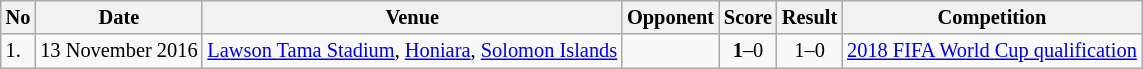<table class="wikitable" style="font-size:85%;">
<tr>
<th>No</th>
<th>Date</th>
<th>Venue</th>
<th>Opponent</th>
<th>Score</th>
<th>Result</th>
<th>Competition</th>
</tr>
<tr>
<td>1.</td>
<td>13 November 2016</td>
<td><a href='#'>Lawson Tama Stadium</a>, <a href='#'>Honiara</a>, <a href='#'>Solomon Islands</a></td>
<td></td>
<td align=center><strong>1</strong>–0</td>
<td align=center>1–0</td>
<td><a href='#'>2018 FIFA World Cup qualification</a></td>
</tr>
</table>
